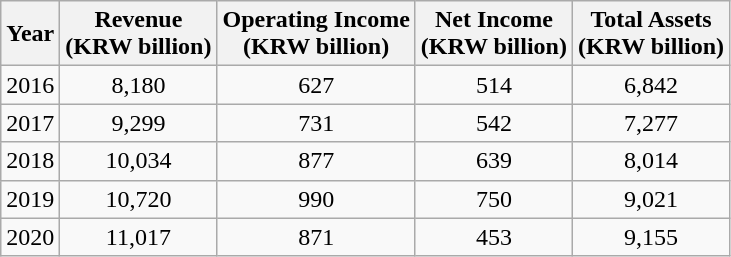<table class="wikitable float-left plainrowheaders" style="text-align: center">
<tr>
<th>Year</th>
<th>Revenue<br>(KRW billion)</th>
<th>Operating Income<br>(KRW billion)</th>
<th>Net Income<br>(KRW billion)</th>
<th>Total Assets<br>(KRW billion)</th>
</tr>
<tr>
<td>2016</td>
<td>8,180</td>
<td>627</td>
<td>514</td>
<td>6,842</td>
</tr>
<tr>
<td>2017</td>
<td>9,299</td>
<td>731</td>
<td>542</td>
<td>7,277</td>
</tr>
<tr>
<td>2018</td>
<td>10,034</td>
<td>877</td>
<td>639</td>
<td>8,014</td>
</tr>
<tr>
<td>2019</td>
<td>10,720</td>
<td>990</td>
<td>750</td>
<td>9,021</td>
</tr>
<tr>
<td>2020</td>
<td>11,017</td>
<td>871</td>
<td>453</td>
<td>9,155</td>
</tr>
</table>
